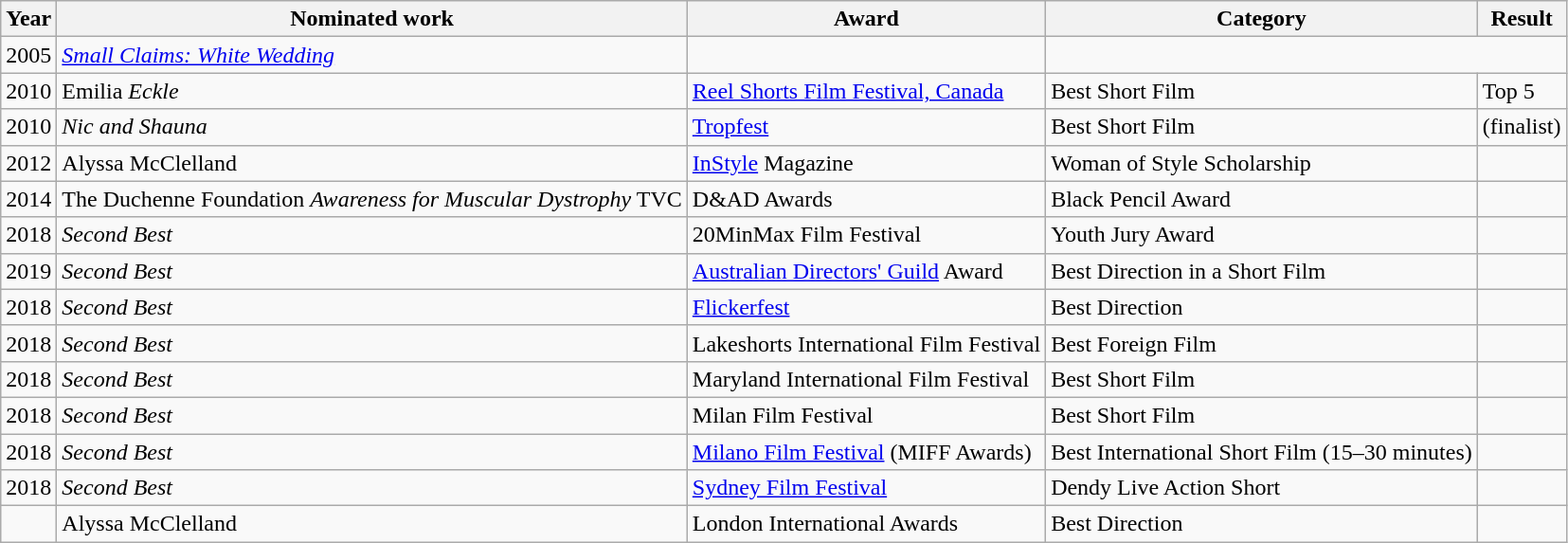<table class="wikitable sortable">
<tr>
<th>Year</th>
<th>Nominated work</th>
<th>Award</th>
<th>Category</th>
<th>Result</th>
</tr>
<tr>
<td>2005</td>
<td><em><a href='#'>Small Claims: White Wedding</a></em></td>
<td><br></td>
</tr>
<tr>
<td>2010</td>
<td>Emilia <em>Eckle</em></td>
<td><a href='#'>Reel Shorts Film Festival, Canada</a></td>
<td>Best Short Film</td>
<td>Top 5</td>
</tr>
<tr>
<td>2010</td>
<td><em>Nic and Shauna</em></td>
<td><a href='#'>Tropfest</a></td>
<td>Best Short Film</td>
<td> (finalist)</td>
</tr>
<tr>
<td>2012</td>
<td>Alyssa McClelland</td>
<td><a href='#'>InStyle</a> Magazine</td>
<td>Woman of Style Scholarship</td>
<td></td>
</tr>
<tr>
<td>2014</td>
<td>The Duchenne Foundation <em>Awareness for Muscular Dystrophy</em> TVC</td>
<td>D&AD Awards</td>
<td>Black Pencil Award</td>
<td></td>
</tr>
<tr>
<td>2018</td>
<td><em>Second Best</em></td>
<td>20MinMax Film Festival</td>
<td>Youth Jury Award</td>
<td></td>
</tr>
<tr>
<td>2019</td>
<td><em>Second Best</em></td>
<td><a href='#'>Australian Directors' Guild</a> Award</td>
<td>Best Direction in a Short Film</td>
<td></td>
</tr>
<tr>
<td>2018</td>
<td><em>Second Best</em></td>
<td><a href='#'>Flickerfest</a></td>
<td>Best Direction</td>
<td></td>
</tr>
<tr>
<td>2018</td>
<td><em>Second Best</em></td>
<td>Lakeshorts International Film Festival</td>
<td>Best Foreign Film</td>
<td></td>
</tr>
<tr>
<td>2018</td>
<td><em>Second Best</em></td>
<td>Maryland International Film Festival</td>
<td>Best Short Film</td>
<td></td>
</tr>
<tr>
<td>2018</td>
<td><em>Second Best</em></td>
<td>Milan Film Festival</td>
<td>Best Short Film</td>
<td></td>
</tr>
<tr>
<td>2018</td>
<td><em>Second Best</em></td>
<td><a href='#'>Milano Film Festival</a> (MIFF Awards)</td>
<td>Best International Short Film (15–30 minutes)</td>
<td></td>
</tr>
<tr>
<td>2018</td>
<td><em>Second Best</em></td>
<td><a href='#'>Sydney Film Festival</a></td>
<td>Dendy Live Action Short</td>
<td></td>
</tr>
<tr>
<td></td>
<td>Alyssa McClelland</td>
<td>London International Awards</td>
<td>Best Direction</td>
<td></td>
</tr>
</table>
